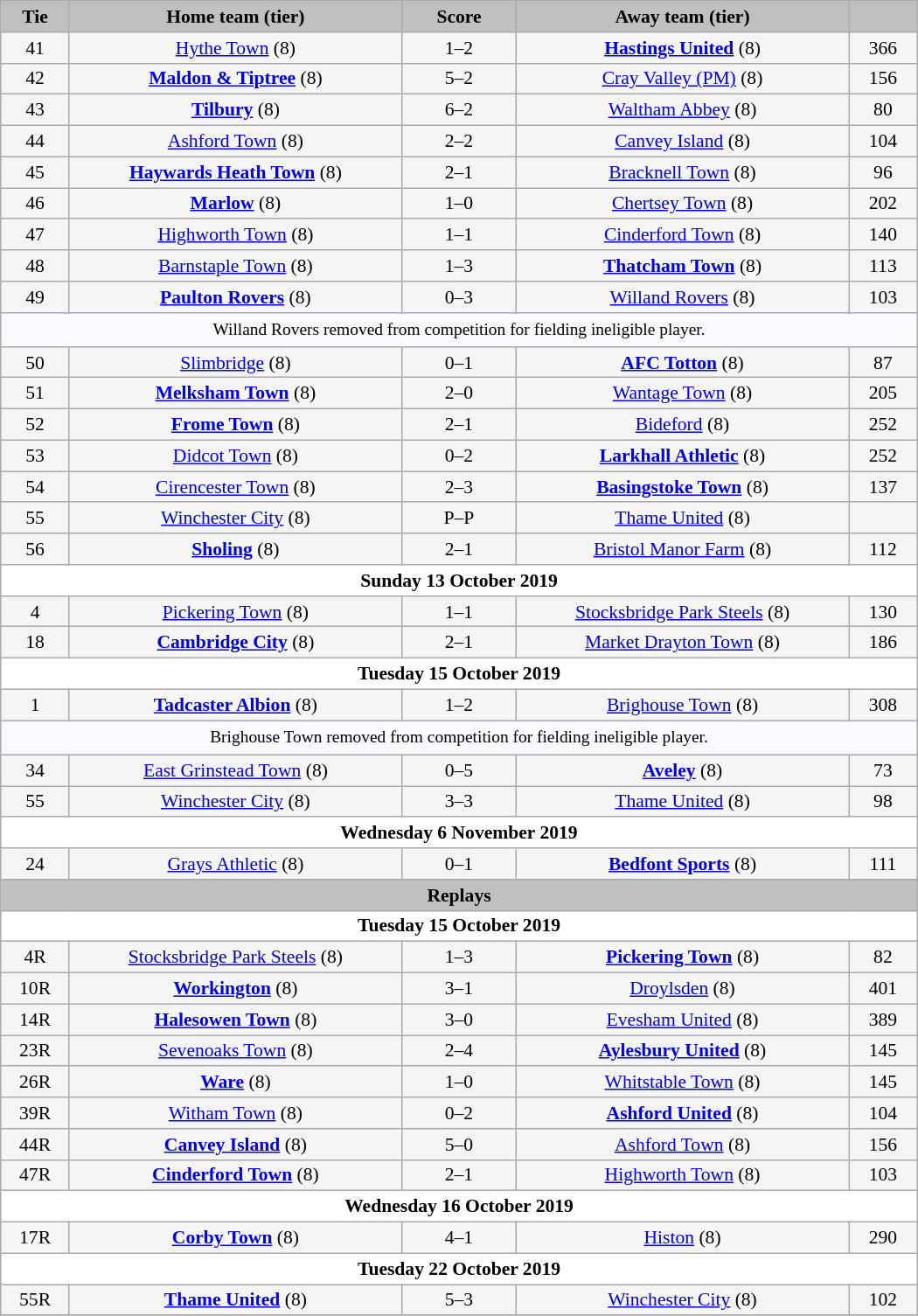<table class="wikitable" style="width: 700px; background:WhiteSmoke; text-align:center; font-size:90%">
<tr>
<td scope="col" style="width:  7.50%; background:silver;"><strong>Tie</strong></td>
<td scope="col" style="width: 36.25%; background:silver;"><strong>Home team (tier)</strong></td>
<td scope="col" style="width: 12.50%; background:silver;"><strong>Score</strong></td>
<td scope="col" style="width: 36.25%; background:silver;"><strong>Away team (tier)</strong></td>
<td scope="col" style="width:  7.50%; background:silver;"><strong></strong></td>
</tr>
<tr>
<td>41</td>
<td><a href='#'>Hythe Town</a> (8)</td>
<td>1–2</td>
<td><strong><a href='#'>Hastings United</a></strong> (8)</td>
<td>366</td>
</tr>
<tr>
<td>42</td>
<td><strong><a href='#'>Maldon & Tiptree</a></strong> (8)</td>
<td>5–2</td>
<td><a href='#'>Cray Valley (PM)</a> (8)</td>
<td>156</td>
</tr>
<tr>
<td>43</td>
<td><strong><a href='#'>Tilbury</a></strong> (8)</td>
<td>6–2</td>
<td><a href='#'>Waltham Abbey</a> (8)</td>
<td>80</td>
</tr>
<tr>
<td>44</td>
<td><a href='#'>Ashford Town</a> (8)</td>
<td>2–2</td>
<td><a href='#'>Canvey Island</a> (8)</td>
<td>104</td>
</tr>
<tr>
<td>45</td>
<td><strong><a href='#'>Haywards Heath Town</a></strong> (8)</td>
<td>2–1</td>
<td><a href='#'>Bracknell Town</a> (8)</td>
<td>96</td>
</tr>
<tr>
<td>46</td>
<td><strong><a href='#'>Marlow</a></strong> (8)</td>
<td>1–0</td>
<td><a href='#'>Chertsey Town</a> (8)</td>
<td>202</td>
</tr>
<tr>
<td>47</td>
<td><a href='#'>Highworth Town</a> (8)</td>
<td>1–1</td>
<td><a href='#'>Cinderford Town</a> (8)</td>
<td>140</td>
</tr>
<tr>
<td>48</td>
<td><a href='#'>Barnstaple Town</a> (8)</td>
<td>1–3</td>
<td><strong><a href='#'>Thatcham Town</a></strong> (8)</td>
<td>113</td>
</tr>
<tr>
<td>49</td>
<td><strong><a href='#'>Paulton Rovers</a></strong> (8)</td>
<td>0–3</td>
<td><a href='#'>Willand Rovers</a> (8)</td>
<td>103</td>
</tr>
<tr>
<td colspan="5" style="background:GhostWhite; height:20px; text-align:center; font-size:90%">Willand Rovers removed from competition for fielding ineligible player.</td>
</tr>
<tr>
<td>50</td>
<td><a href='#'>Slimbridge</a> (8)</td>
<td>0–1</td>
<td><strong><a href='#'>AFC Totton</a></strong> (8)</td>
<td>87</td>
</tr>
<tr>
<td>51</td>
<td><strong><a href='#'>Melksham Town</a></strong> (8)</td>
<td>2–0</td>
<td><a href='#'>Wantage Town</a> (8)</td>
<td>205</td>
</tr>
<tr>
<td>52</td>
<td><strong><a href='#'>Frome Town</a></strong> (8)</td>
<td>2–1</td>
<td><a href='#'>Bideford</a> (8)</td>
<td>252</td>
</tr>
<tr>
<td>53</td>
<td><a href='#'>Didcot Town</a> (8)</td>
<td>0–2</td>
<td><strong><a href='#'>Larkhall Athletic</a></strong> (8)</td>
<td>252</td>
</tr>
<tr>
<td>54</td>
<td><a href='#'>Cirencester Town</a> (8)</td>
<td>2–3</td>
<td><strong><a href='#'>Basingstoke Town</a></strong> (8)</td>
<td>137</td>
</tr>
<tr>
<td>55</td>
<td><a href='#'>Winchester City</a> (8)</td>
<td>P–P</td>
<td><a href='#'>Thame United</a> (8)</td>
<td></td>
</tr>
<tr>
<td>56</td>
<td><strong><a href='#'>Sholing</a></strong> (8)</td>
<td>2–1</td>
<td><a href='#'>Bristol Manor Farm</a> (8)</td>
<td>112</td>
</tr>
<tr>
<td colspan="5" style= background:White><strong>Sunday 13 October 2019</strong></td>
</tr>
<tr>
<td>4</td>
<td><a href='#'>Pickering Town</a> (8)</td>
<td>1–1</td>
<td><a href='#'>Stocksbridge Park Steels</a> (8)</td>
<td>130</td>
</tr>
<tr>
<td>18</td>
<td><strong><a href='#'>Cambridge City</a></strong> (8)</td>
<td>2–1</td>
<td><a href='#'>Market Drayton Town</a> (8)</td>
<td>186</td>
</tr>
<tr>
<td colspan="5" style= background:White><strong>Tuesday 15 October 2019</strong></td>
</tr>
<tr>
<td>1</td>
<td><strong><a href='#'>Tadcaster Albion</a></strong> (8)</td>
<td>1–2</td>
<td><a href='#'>Brighouse Town</a> (8)</td>
<td>308</td>
</tr>
<tr>
<td colspan="5" style="background:GhostWhite; height:20px; text-align:center; font-size:90%">Brighouse Town removed from competition for fielding ineligible player.</td>
</tr>
<tr>
<td>34</td>
<td><a href='#'>East Grinstead Town</a> (8)</td>
<td>0–5</td>
<td><strong><a href='#'>Aveley</a></strong> (8)</td>
<td>73</td>
</tr>
<tr>
<td>55</td>
<td><a href='#'>Winchester City</a> (8)</td>
<td>3–3</td>
<td><a href='#'>Thame United</a> (8)</td>
<td>98</td>
</tr>
<tr>
<td colspan="5" style= background:White><strong>Wednesday 6 November 2019</strong></td>
</tr>
<tr>
<td>24</td>
<td><a href='#'>Grays Athletic</a> (8)</td>
<td>0–1</td>
<td><strong><a href='#'>Bedfont Sports</a></strong> (8)</td>
<td>111</td>
</tr>
<tr>
<td colspan="5" style= background:Silver><strong>Replays</strong></td>
</tr>
<tr>
<td colspan="5" style= background:White><strong>Tuesday 15 October 2019</strong></td>
</tr>
<tr>
<td>4R</td>
<td><a href='#'>Stocksbridge Park Steels</a> (8)</td>
<td>1–3 </td>
<td><strong><a href='#'>Pickering Town</a></strong> (8)</td>
<td>82</td>
</tr>
<tr>
<td>10R</td>
<td><strong><a href='#'>Workington</a></strong> (8)</td>
<td>3–1</td>
<td><a href='#'>Droylsden</a> (8)</td>
<td>401</td>
</tr>
<tr>
<td>14R</td>
<td><strong><a href='#'>Halesowen Town</a></strong> (8)</td>
<td>3–0</td>
<td><a href='#'>Evesham United</a> (8)</td>
<td>389</td>
</tr>
<tr>
<td>23R</td>
<td><a href='#'>Sevenoaks Town</a> (8)</td>
<td>2–4</td>
<td><strong><a href='#'>Aylesbury United</a></strong> (8)</td>
<td>145</td>
</tr>
<tr>
<td>26R</td>
<td><strong><a href='#'>Ware</a></strong> (8)</td>
<td>1–0 </td>
<td><a href='#'>Whitstable Town</a> (8)</td>
<td>145</td>
</tr>
<tr>
<td>39R</td>
<td><a href='#'>Witham Town</a> (8)</td>
<td>0–2 </td>
<td><strong><a href='#'>Ashford United</a></strong> (8)</td>
<td>104</td>
</tr>
<tr>
<td>44R</td>
<td><strong><a href='#'>Canvey Island</a></strong> (8)</td>
<td>5–0</td>
<td><a href='#'>Ashford Town</a> (8)</td>
<td>156</td>
</tr>
<tr>
<td>47R</td>
<td><strong><a href='#'>Cinderford Town</a></strong> (8)</td>
<td>2–1</td>
<td><a href='#'>Highworth Town</a> (8)</td>
<td>103</td>
</tr>
<tr>
<td colspan="5" style= background:White><strong>Wednesday 16 October 2019</strong></td>
</tr>
<tr>
<td>17R</td>
<td><strong><a href='#'>Corby Town</a></strong> (8)</td>
<td>4–1</td>
<td><a href='#'>Histon</a> (8)</td>
<td>290</td>
</tr>
<tr>
<td colspan="5" style= background:White><strong>Tuesday 22 October 2019</strong></td>
</tr>
<tr>
<td>55R</td>
<td><strong><a href='#'>Thame United</a></strong> (8)</td>
<td>5–3</td>
<td><a href='#'>Winchester City</a> (8)</td>
<td>102</td>
</tr>
<tr>
</tr>
</table>
